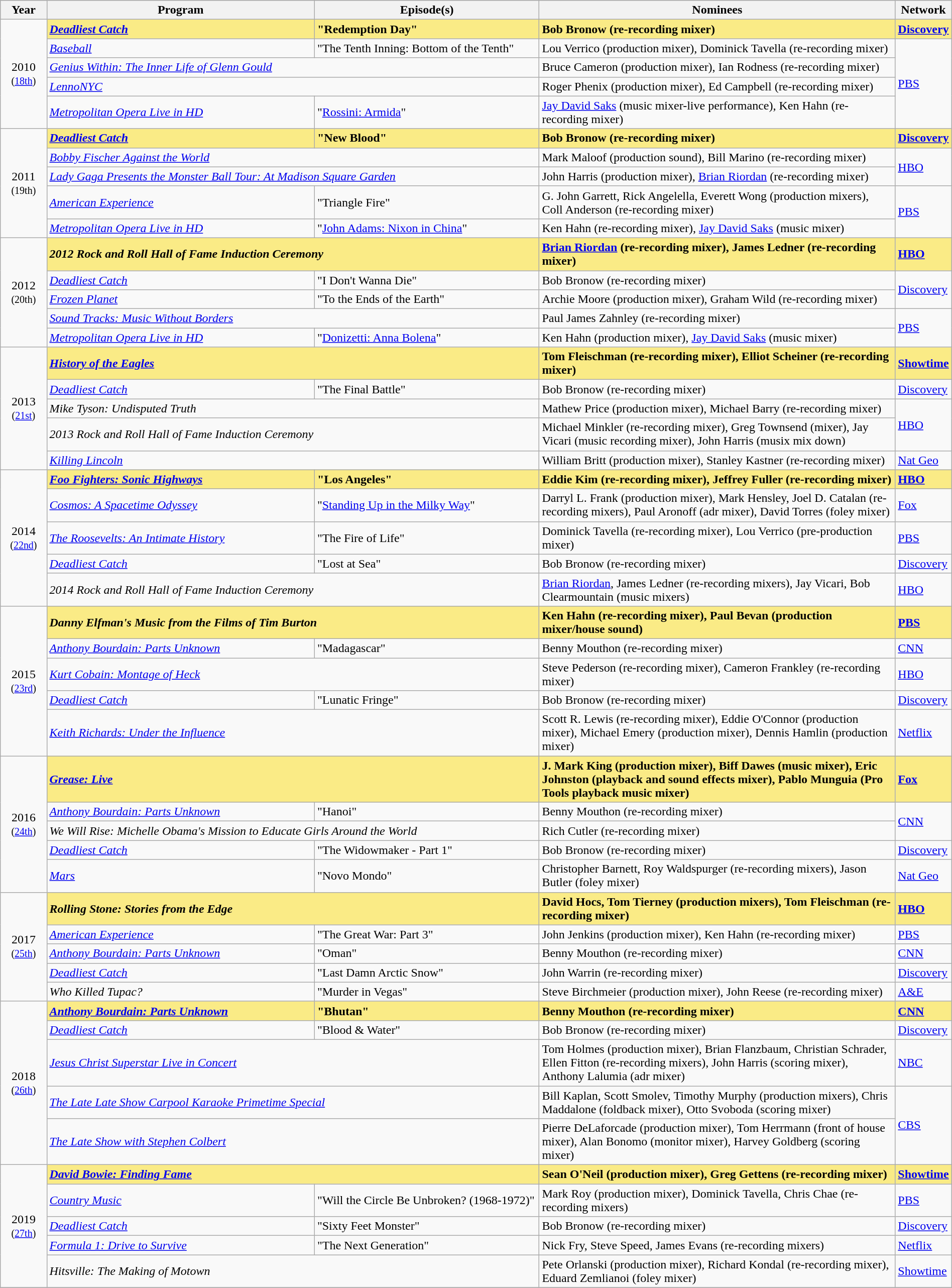<table class="wikitable" style="width:100%">
<tr bgcolor="#bebebe">
<th width="5%">Year</th>
<th width="30%">Program</th>
<th width="25%">Episode(s)</th>
<th width="40%">Nominees</th>
<th width="5%">Network</th>
</tr>
<tr>
<td rowspan="5" style="text-align:center;">2010 <br><small>(<a href='#'>18th</a>)</small><br></td>
<td style="background:#FAEB86;"><strong><em><a href='#'>Deadliest Catch</a></em></strong></td>
<td style="background:#FAEB86;"><strong>"Redemption Day"</strong></td>
<td style="background:#FAEB86;"><strong>Bob Bronow (re-recording mixer)</strong></td>
<td style="background:#FAEB86;"><strong><a href='#'>Discovery</a></strong></td>
</tr>
<tr>
<td><em><a href='#'>Baseball</a></em></td>
<td>"The Tenth Inning: Bottom of the Tenth"</td>
<td>Lou Verrico (production mixer), Dominick Tavella (re-recording mixer)</td>
<td rowspan="4"><a href='#'>PBS</a></td>
</tr>
<tr>
<td colspan="2"><em><a href='#'>Genius Within: The Inner Life of Glenn Gould</a></em></td>
<td>Bruce Cameron (production mixer), Ian Rodness (re-recording mixer)</td>
</tr>
<tr>
<td colspan="2"><em><a href='#'>LennoNYC</a></em></td>
<td>Roger Phenix (production mixer), Ed Campbell (re-recording mixer)</td>
</tr>
<tr>
<td><em><a href='#'>Metropolitan Opera Live in HD</a></em></td>
<td>"<a href='#'>Rossini: Armida</a>"</td>
<td><a href='#'>Jay David Saks</a> (music mixer-live performance), Ken Hahn (re-recording mixer)</td>
</tr>
<tr>
<td rowspan="5" style="text-align:center;">2011 <br><small>(19th)</small><br></td>
<td style="background:#FAEB86;"><strong><em><a href='#'>Deadliest Catch</a></em></strong></td>
<td style="background:#FAEB86;"><strong>"New Blood"</strong></td>
<td style="background:#FAEB86;"><strong>Bob Bronow (re-recording mixer)</strong></td>
<td style="background:#FAEB86;"><strong><a href='#'>Discovery</a></strong></td>
</tr>
<tr>
<td colspan="2"><em><a href='#'>Bobby Fischer Against the World</a></em></td>
<td>Mark Maloof (production sound), Bill Marino (re-recording mixer)</td>
<td rowspan="2"><a href='#'>HBO</a></td>
</tr>
<tr>
<td colspan="2"><em><a href='#'>Lady Gaga Presents the Monster Ball Tour: At Madison Square Garden</a></em></td>
<td>John Harris (production mixer), <a href='#'>Brian Riordan</a> (re-recording mixer)</td>
</tr>
<tr>
<td><em><a href='#'>American Experience</a></em></td>
<td>"Triangle Fire"</td>
<td>G. John Garrett, Rick Angelella, Everett Wong (production mixers), Coll Anderson (re-recording mixer)</td>
<td rowspan="2"><a href='#'>PBS</a></td>
</tr>
<tr>
<td><em><a href='#'>Metropolitan Opera Live in HD</a></em></td>
<td>"<a href='#'>John Adams: Nixon in China</a>"</td>
<td>Ken Hahn (re-recording mixer), <a href='#'>Jay David Saks</a> (music mixer)</td>
</tr>
<tr>
<td rowspan="5" style="text-align:center;">2012 <br><small>(20th)</small><br></td>
<td colspan="2" style="background:#FAEB86;"><strong><em>2012 Rock and Roll Hall of Fame Induction Ceremony</em></strong></td>
<td style="background:#FAEB86;"><strong><a href='#'>Brian Riordan</a> (re-recording mixer), James Ledner (re-recording mixer)</strong></td>
<td style="background:#FAEB86;"><strong><a href='#'>HBO</a></strong></td>
</tr>
<tr>
<td><em><a href='#'>Deadliest Catch</a></em></td>
<td>"I Don't Wanna Die"</td>
<td>Bob Bronow (re-recording mixer)</td>
<td rowspan="2"><a href='#'>Discovery</a></td>
</tr>
<tr>
<td><em><a href='#'>Frozen Planet</a></em></td>
<td>"To the Ends of the Earth"</td>
<td>Archie Moore (production mixer), Graham Wild (re-recording mixer)</td>
</tr>
<tr>
<td colspan="2"><em><a href='#'>Sound Tracks: Music Without Borders</a></em></td>
<td>Paul James Zahnley (re-recording mixer)</td>
<td rowspan="2"><a href='#'>PBS</a></td>
</tr>
<tr>
<td><em><a href='#'>Metropolitan Opera Live in HD</a></em></td>
<td>"<a href='#'>Donizetti: Anna Bolena</a>"</td>
<td>Ken Hahn (production mixer), <a href='#'>Jay David Saks</a> (music mixer)</td>
</tr>
<tr>
<td rowspan="5" style="text-align:center;">2013 <br><small>(<a href='#'>21st</a>)</small><br></td>
<td colspan="2" style="background:#FAEB86;"><strong><em><a href='#'>History of the Eagles</a></em></strong></td>
<td style="background:#FAEB86;"><strong>Tom Fleischman (re-recording mixer), Elliot Scheiner (re-recording mixer)</strong></td>
<td style="background:#FAEB86;"><strong><a href='#'>Showtime</a></strong></td>
</tr>
<tr>
<td><em><a href='#'>Deadliest Catch</a></em></td>
<td>"The Final Battle"</td>
<td>Bob Bronow (re-recording mixer)</td>
<td><a href='#'>Discovery</a></td>
</tr>
<tr>
<td colspan="2"><em>Mike Tyson: Undisputed Truth</em></td>
<td>Mathew Price (production mixer), Michael Barry (re-recording mixer)</td>
<td rowspan="2"><a href='#'>HBO</a></td>
</tr>
<tr>
<td colspan="2"><em>2013 Rock and Roll Hall of Fame Induction Ceremony</em></td>
<td>Michael Minkler (re-recording mixer), Greg Townsend (mixer), Jay Vicari (music recording mixer), John Harris (musix mix down)</td>
</tr>
<tr>
<td colspan="2"><em><a href='#'>Killing Lincoln</a></em></td>
<td>William Britt (production mixer), Stanley Kastner (re-recording mixer)</td>
<td><a href='#'>Nat Geo</a></td>
</tr>
<tr>
<td rowspan="5" style="text-align:center;">2014 <br><small>(<a href='#'>22nd</a>)</small><br></td>
<td style="background:#FAEB86;"><strong><em><a href='#'>Foo Fighters: Sonic Highways</a></em></strong></td>
<td style="background:#FAEB86;"><strong>"Los Angeles"</strong></td>
<td style="background:#FAEB86;"><strong>Eddie Kim (re-recording mixer), Jeffrey Fuller (re-recording mixer)</strong></td>
<td style="background:#FAEB86;"><strong><a href='#'>HBO</a></strong></td>
</tr>
<tr>
<td><em><a href='#'>Cosmos: A Spacetime Odyssey</a></em></td>
<td>"<a href='#'>Standing Up in the Milky Way</a>"</td>
<td>Darryl L. Frank (production mixer), Mark Hensley, Joel D. Catalan (re-recording mixers), Paul Aronoff (adr mixer), David Torres (foley mixer)</td>
<td><a href='#'>Fox</a></td>
</tr>
<tr>
<td><em><a href='#'>The Roosevelts: An Intimate History</a></em></td>
<td>"The Fire of Life"</td>
<td>Dominick Tavella (re-recording mixer), Lou Verrico (pre-production mixer)</td>
<td><a href='#'>PBS</a></td>
</tr>
<tr>
<td><em><a href='#'>Deadliest Catch</a></em></td>
<td>"Lost at Sea"</td>
<td>Bob Bronow (re-recording mixer)</td>
<td><a href='#'>Discovery</a></td>
</tr>
<tr>
<td colspan="2"><em>2014 Rock and Roll Hall of Fame Induction Ceremony</em></td>
<td><a href='#'>Brian Riordan</a>, James Ledner (re-recording mixers), Jay Vicari, Bob Clearmountain (music mixers)</td>
<td><a href='#'>HBO</a></td>
</tr>
<tr>
<td rowspan="5" style="text-align:center;">2015 <br><small>(<a href='#'>23rd</a>)</small><br></td>
<td colspan="2" style="background:#FAEB86;"><strong><em>Danny Elfman's Music from the Films of Tim Burton</em></strong></td>
<td style="background:#FAEB86;"><strong>Ken Hahn (re-recording mixer), Paul Bevan (production mixer/house sound)</strong></td>
<td style="background:#FAEB86;"><strong><a href='#'>PBS</a></strong></td>
</tr>
<tr>
<td><em><a href='#'>Anthony Bourdain: Parts Unknown</a></em></td>
<td>"Madagascar"</td>
<td>Benny Mouthon (re-recording mixer)</td>
<td><a href='#'>CNN</a></td>
</tr>
<tr>
<td colspan="2"><em><a href='#'>Kurt Cobain: Montage of Heck</a></em></td>
<td>Steve Pederson (re-recording mixer), Cameron Frankley (re-recording mixer)</td>
<td><a href='#'>HBO</a></td>
</tr>
<tr>
<td><em><a href='#'>Deadliest Catch</a></em></td>
<td>"Lunatic Fringe"</td>
<td>Bob Bronow (re-recording mixer)</td>
<td><a href='#'>Discovery</a></td>
</tr>
<tr>
<td colspan="2"><em><a href='#'>Keith Richards: Under the Influence</a></em></td>
<td>Scott R. Lewis (re-recording mixer), Eddie O'Connor (production mixer), Michael Emery (production mixer), Dennis Hamlin (production mixer)</td>
<td><a href='#'>Netflix</a></td>
</tr>
<tr>
<td rowspan="5" style="text-align:center;">2016 <br><small>(<a href='#'>24th</a>)</small><br></td>
<td colspan="2" style="background:#FAEB86;"><strong><em><a href='#'>Grease: Live</a></em></strong></td>
<td style="background:#FAEB86;"><strong>J. Mark King (production mixer), Biff Dawes (music mixer), Eric Johnston (playback and sound effects mixer), Pablo Munguia (Pro Tools playback music mixer)</strong></td>
<td style="background:#FAEB86;"><strong><a href='#'>Fox</a></strong></td>
</tr>
<tr>
<td><em><a href='#'>Anthony Bourdain: Parts Unknown</a></em></td>
<td>"Hanoi"</td>
<td>Benny Mouthon (re-recording mixer)</td>
<td rowspan="2"><a href='#'>CNN</a></td>
</tr>
<tr>
<td colspan="2"><em>We Will Rise: Michelle Obama's Mission to Educate Girls Around the World</em></td>
<td>Rich Cutler (re-recording mixer)</td>
</tr>
<tr>
<td><em><a href='#'>Deadliest Catch</a></em></td>
<td>"The Widowmaker - Part 1"</td>
<td>Bob Bronow (re-recording mixer)</td>
<td><a href='#'>Discovery</a></td>
</tr>
<tr>
<td><em><a href='#'>Mars</a></em></td>
<td>"Novo Mondo"</td>
<td>Christopher Barnett, Roy Waldspurger (re-recording mixers), Jason Butler (foley mixer)</td>
<td><a href='#'>Nat Geo</a></td>
</tr>
<tr>
<td rowspan="5" style="text-align:center;">2017 <br><small>(<a href='#'>25th</a>)</small><br></td>
<td colspan="2" style="background:#FAEB86;"><strong><em>Rolling Stone: Stories from the Edge</em></strong></td>
<td style="background:#FAEB86;"><strong>David Hocs, Tom Tierney (production mixers), Tom Fleischman (re-recording mixer)</strong></td>
<td style="background:#FAEB86;"><strong><a href='#'>HBO</a></strong></td>
</tr>
<tr>
<td><em><a href='#'>American Experience</a></em></td>
<td>"The Great War: Part 3"</td>
<td>John Jenkins (production mixer), Ken Hahn (re-recording mixer)</td>
<td><a href='#'>PBS</a></td>
</tr>
<tr>
<td><em><a href='#'>Anthony Bourdain: Parts Unknown</a></em></td>
<td>"Oman"</td>
<td>Benny Mouthon (re-recording mixer)</td>
<td><a href='#'>CNN</a></td>
</tr>
<tr>
<td><em><a href='#'>Deadliest Catch</a></em></td>
<td>"Last Damn Arctic Snow"</td>
<td>John Warrin (re-recording mixer)</td>
<td><a href='#'>Discovery</a></td>
</tr>
<tr>
<td><em>Who Killed Tupac?</em></td>
<td>"Murder in Vegas"</td>
<td>Steve Birchmeier (production mixer), John Reese (re-recording mixer)</td>
<td><a href='#'>A&E</a></td>
</tr>
<tr>
<td rowspan="5" style="text-align:center;">2018 <br><small>(<a href='#'>26th</a>)</small><br></td>
<td style="background:#FAEB86;"><strong><em><a href='#'>Anthony Bourdain: Parts Unknown</a></em></strong></td>
<td style="background:#FAEB86;"><strong>"Bhutan"</strong></td>
<td style="background:#FAEB86;"><strong>Benny Mouthon (re-recording mixer)</strong></td>
<td style="background:#FAEB86;"><strong><a href='#'>CNN</a></strong></td>
</tr>
<tr>
<td><em><a href='#'>Deadliest Catch</a></em></td>
<td>"Blood & Water"</td>
<td>Bob Bronow (re-recording mixer)</td>
<td><a href='#'>Discovery</a></td>
</tr>
<tr>
<td colspan="2"><em><a href='#'>Jesus Christ Superstar Live in Concert</a></em></td>
<td>Tom Holmes (production mixer), Brian Flanzbaum, Christian Schrader, Ellen Fitton (re-recording mixers), John Harris (scoring mixer), Anthony Lalumia (adr mixer)</td>
<td><a href='#'>NBC</a></td>
</tr>
<tr>
<td colspan="2"><em><a href='#'>The Late Late Show Carpool Karaoke Primetime Special</a></em></td>
<td>Bill Kaplan, Scott Smolev, Timothy Murphy (production mixers), Chris Maddalone (foldback mixer), Otto Svoboda (scoring mixer)</td>
<td rowspan="2"><a href='#'>CBS</a></td>
</tr>
<tr>
<td colspan="2"><em><a href='#'>The Late Show with Stephen Colbert</a></em></td>
<td>Pierre DeLaforcade (production mixer), Tom Herrmann (front of house mixer), Alan Bonomo (monitor mixer), Harvey Goldberg (scoring mixer)</td>
</tr>
<tr>
<td rowspan="5" style="text-align:center;">2019 <br><small>(<a href='#'>27th</a>)</small><br></td>
<td colspan="2" style="background:#FAEB86;"><strong><em><a href='#'>David Bowie: Finding Fame</a></em></strong></td>
<td style="background:#FAEB86;"><strong>Sean O'Neil (production mixer), Greg Gettens (re-recording mixer)</strong></td>
<td style="background:#FAEB86;"><strong><a href='#'>Showtime</a></strong></td>
</tr>
<tr>
<td><em><a href='#'>Country Music</a></em></td>
<td>"Will the Circle Be Unbroken? (1968-1972)"</td>
<td>Mark Roy (production mixer), Dominick Tavella, Chris Chae (re-recording mixers)</td>
<td><a href='#'>PBS</a></td>
</tr>
<tr>
<td><em><a href='#'>Deadliest Catch</a></em></td>
<td>"Sixty Feet Monster"</td>
<td>Bob Bronow (re-recording mixer)</td>
<td><a href='#'>Discovery</a></td>
</tr>
<tr>
<td><em><a href='#'>Formula 1: Drive to Survive</a></em></td>
<td>"The Next Generation"</td>
<td>Nick Fry, Steve Speed, James Evans (re-recording mixers)</td>
<td><a href='#'>Netflix</a></td>
</tr>
<tr>
<td colspan="2"><em>Hitsville: The Making of Motown</em></td>
<td>Pete Orlanski (production mixer), Richard Kondal (re-recording mixer), Eduard Zemlianoi (foley mixer)</td>
<td><a href='#'>Showtime</a></td>
</tr>
<tr>
</tr>
</table>
